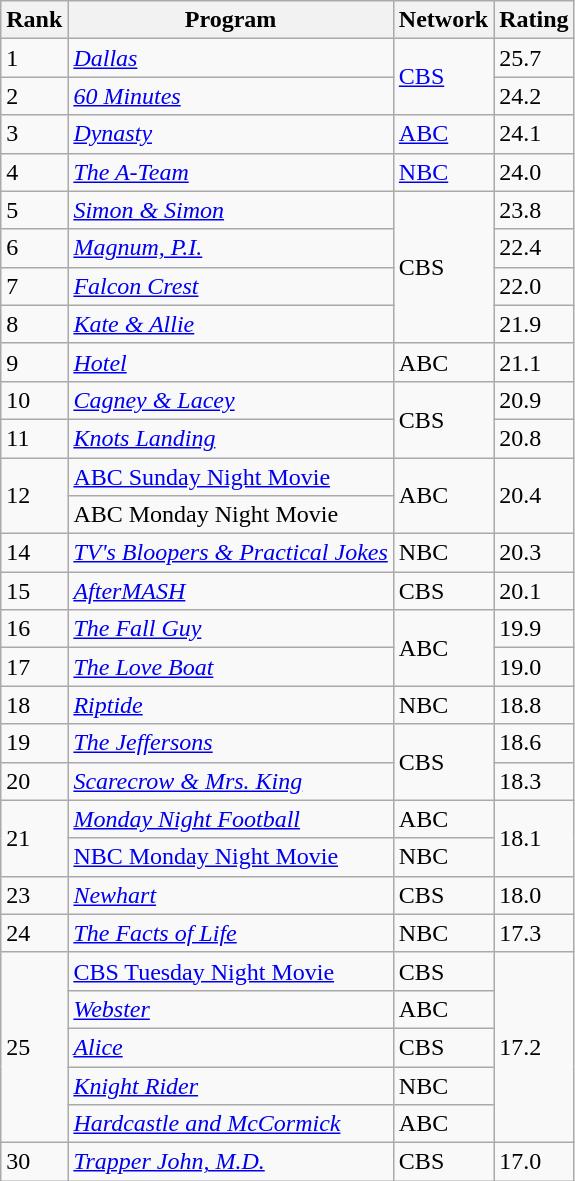<table class="wikitable">
<tr>
<th>Rank</th>
<th>Program</th>
<th>Network</th>
<th>Rating</th>
</tr>
<tr>
<td>1</td>
<td><em><a href='#'>Dallas</a></em></td>
<td rowspan="2"><a href='#'>CBS</a></td>
<td>25.7</td>
</tr>
<tr>
<td>2</td>
<td><em><a href='#'>60 Minutes</a></em></td>
<td>24.2</td>
</tr>
<tr>
<td>3</td>
<td><em><a href='#'>Dynasty</a></em></td>
<td><a href='#'>ABC</a></td>
<td>24.1</td>
</tr>
<tr>
<td>4</td>
<td><em><a href='#'>The A-Team</a></em></td>
<td><a href='#'>NBC</a></td>
<td>24.0</td>
</tr>
<tr>
<td>5</td>
<td><em><a href='#'>Simon & Simon</a></em></td>
<td rowspan="4">CBS</td>
<td>23.8</td>
</tr>
<tr>
<td>6</td>
<td><em><a href='#'>Magnum, P.I.</a></em></td>
<td>22.4</td>
</tr>
<tr>
<td>7</td>
<td><em><a href='#'>Falcon Crest</a></em></td>
<td>22.0</td>
</tr>
<tr>
<td>8</td>
<td><em><a href='#'>Kate & Allie</a></em></td>
<td>21.9</td>
</tr>
<tr>
<td>9</td>
<td><em><a href='#'>Hotel</a></em></td>
<td>ABC</td>
<td>21.1</td>
</tr>
<tr>
<td>10</td>
<td><em><a href='#'>Cagney & Lacey</a></em></td>
<td rowspan="2">CBS</td>
<td>20.9</td>
</tr>
<tr>
<td>11</td>
<td><em><a href='#'>Knots Landing</a></em></td>
<td>20.8</td>
</tr>
<tr>
<td rowspan="2">12</td>
<td><a href='#'>ABC Sunday Night Movie</a></td>
<td rowspan="2">ABC</td>
<td rowspan="2">20.4</td>
</tr>
<tr>
<td>ABC Monday Night Movie</td>
</tr>
<tr>
<td>14</td>
<td><em><a href='#'>TV's Bloopers & Practical Jokes</a></em></td>
<td>NBC</td>
<td>20.3</td>
</tr>
<tr>
<td>15</td>
<td><em><a href='#'>AfterMASH</a></em></td>
<td>CBS</td>
<td>20.1</td>
</tr>
<tr>
<td>16</td>
<td><em><a href='#'>The Fall Guy</a></em></td>
<td rowspan="2">ABC</td>
<td>19.9</td>
</tr>
<tr>
<td>17</td>
<td><em><a href='#'>The Love Boat</a></em></td>
<td>19.0</td>
</tr>
<tr>
<td>18</td>
<td><em><a href='#'>Riptide</a></em></td>
<td>NBC</td>
<td>18.8</td>
</tr>
<tr>
<td>19</td>
<td><em><a href='#'>The Jeffersons</a></em></td>
<td rowspan="2">CBS</td>
<td>18.6</td>
</tr>
<tr>
<td>20</td>
<td><em><a href='#'>Scarecrow & Mrs. King</a></em></td>
<td>18.3</td>
</tr>
<tr>
<td rowspan="2">21</td>
<td><em><a href='#'>Monday Night Football</a></em></td>
<td>ABC</td>
<td rowspan="2">18.1</td>
</tr>
<tr>
<td><a href='#'>NBC Monday Night Movie</a></td>
<td>NBC</td>
</tr>
<tr>
<td>23</td>
<td><em><a href='#'>Newhart</a></em></td>
<td>CBS</td>
<td>18.0</td>
</tr>
<tr>
<td>24</td>
<td><em><a href='#'>The Facts of Life</a></em></td>
<td>NBC</td>
<td>17.3</td>
</tr>
<tr>
<td rowspan="5">25</td>
<td><a href='#'>CBS Tuesday Night Movie</a></td>
<td>CBS</td>
<td rowspan="5">17.2</td>
</tr>
<tr>
<td><em><a href='#'>Webster</a></em></td>
<td>ABC</td>
</tr>
<tr>
<td><em><a href='#'>Alice</a></em></td>
<td>CBS</td>
</tr>
<tr>
<td><em><a href='#'>Knight Rider</a></em></td>
<td>NBC</td>
</tr>
<tr>
<td><em><a href='#'>Hardcastle and McCormick</a></em></td>
<td>ABC</td>
</tr>
<tr>
<td>30</td>
<td><em><a href='#'>Trapper John, M.D.</a></em></td>
<td>CBS</td>
<td>17.0</td>
</tr>
</table>
